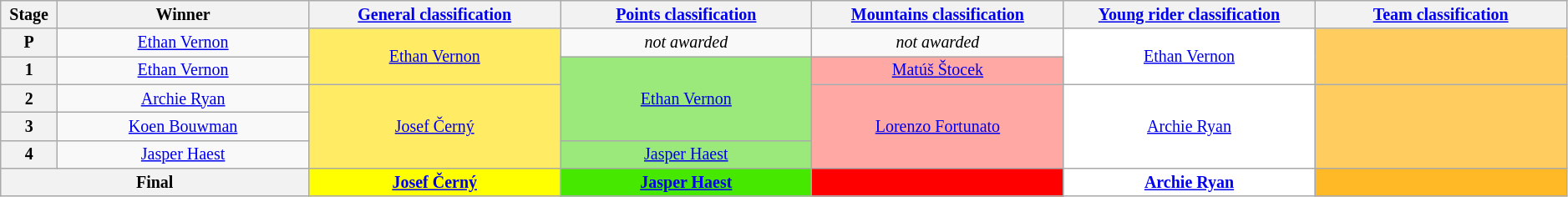<table class="wikitable" style="text-align: center; font-size:smaller;">
<tr>
<th scope="col" style="width:2%;">Stage</th>
<th scope="col" style="width:12.25%;">Winner</th>
<th scope="col" style="width:12.25%;"><a href='#'>General classification</a><br></th>
<th scope="col" style="width:12.25%;"><a href='#'>Points classification</a><br></th>
<th scope="col" style="width:12.25%;"><a href='#'>Mountains classification</a><br></th>
<th scope="col" style="width:12.25%;"><a href='#'>Young rider classification</a><br></th>
<th scope="col" style="width:12.25%;"><a href='#'>Team classification</a></th>
</tr>
<tr>
<th>P</th>
<td><a href='#'>Ethan Vernon</a></td>
<td style="background:#FFEB64;" rowspan=2><a href='#'>Ethan Vernon</a></td>
<td><em>not awarded</em></td>
<td><em>not awarded</em></td>
<td style="background:white;" rowspan=2><a href='#'>Ethan Vernon</a></td>
<td style="background:#FFCD5F;" rowspan=2></td>
</tr>
<tr>
<th>1</th>
<td><a href='#'>Ethan Vernon</a></td>
<td style="background:#9CE97B;" rowspan=3><a href='#'>Ethan Vernon</a></td>
<td style="background:#FFA8A4;"><a href='#'>Matúš Štocek</a></td>
</tr>
<tr>
<th>2</th>
<td><a href='#'>Archie Ryan</a></td>
<td style="background:#FFEB64;" rowspan=3><a href='#'>Josef Černý</a></td>
<td style="background:#FFA8A4;" rowspan=3><a href='#'>Lorenzo Fortunato</a></td>
<td style="background:white;"  rowspan=3><a href='#'>Archie Ryan</a></td>
<td style="background:#FFCD5F;" rowspan=3></td>
</tr>
<tr>
<th>3</th>
<td><a href='#'>Koen Bouwman</a></td>
</tr>
<tr>
<th>4</th>
<td><a href='#'>Jasper Haest</a></td>
<td style="background:#9CE97B;"><a href='#'>Jasper Haest</a></td>
</tr>
<tr>
<th colspan="2">Final</th>
<th style="background:yellow;"><a href='#'>Josef Černý</a></th>
<th style="background:#46E800;"><a href='#'>Jasper Haest</a></th>
<th style="background:red;"></th>
<th style="background:white;"><a href='#'>Archie Ryan</a></th>
<th style="background:#FFB927;"></th>
</tr>
</table>
